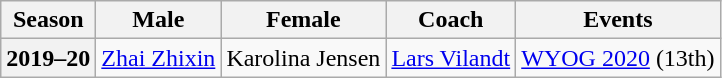<table class="wikitable">
<tr>
<th scope="col">Season</th>
<th scope="col">Male</th>
<th scope="col">Female</th>
<th scope="col">Coach</th>
<th scope="col">Events</th>
</tr>
<tr>
<th scope="row">2019–20</th>
<td><a href='#'>Zhai Zhixin</a></td>
<td>Karolina Jensen</td>
<td><a href='#'>Lars Vilandt</a></td>
<td><a href='#'>WYOG 2020</a> (13th)</td>
</tr>
</table>
